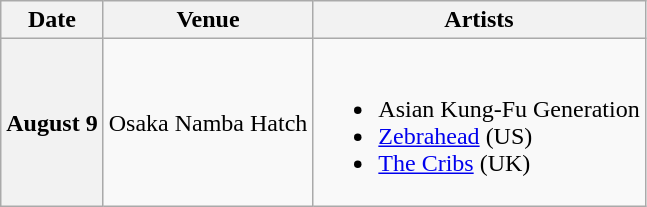<table class="wikitable">
<tr>
<th>Date</th>
<th>Venue</th>
<th>Artists</th>
</tr>
<tr>
<th>August 9</th>
<td>Osaka Namba Hatch</td>
<td><br><ul><li>Asian Kung-Fu Generation</li><li><a href='#'>Zebrahead</a> (US)</li><li><a href='#'>The Cribs</a> (UK)</li></ul></td>
</tr>
</table>
